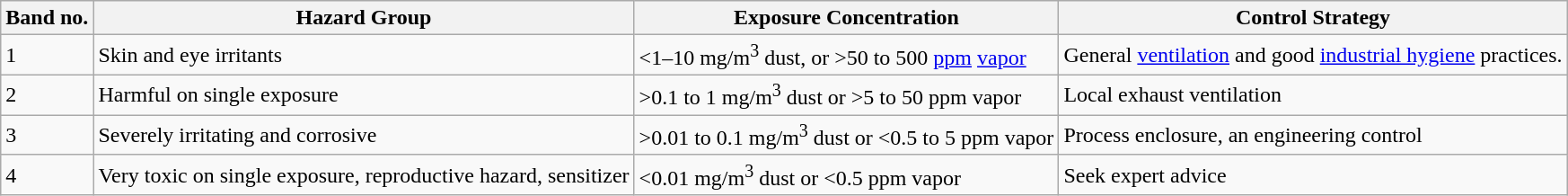<table class="wikitable">
<tr>
<th>Band no.</th>
<th>Hazard Group</th>
<th>Exposure Concentration</th>
<th>Control Strategy</th>
</tr>
<tr>
<td>1</td>
<td>Skin and eye irritants</td>
<td><1–10 mg/m<sup>3</sup> dust, or >50 to 500 <a href='#'>ppm</a> <a href='#'>vapor</a></td>
<td>General <a href='#'>ventilation</a> and good <a href='#'>industrial hygiene</a> practices.</td>
</tr>
<tr>
<td>2</td>
<td>Harmful on single exposure</td>
<td>>0.1 to 1 mg/m<sup>3</sup> dust or >5 to 50 ppm vapor</td>
<td>Local exhaust ventilation</td>
</tr>
<tr>
<td>3</td>
<td>Severely irritating and corrosive</td>
<td>>0.01 to 0.1 mg/m<sup>3</sup> dust or <0.5 to 5 ppm vapor</td>
<td>Process enclosure, an engineering control</td>
</tr>
<tr>
<td>4</td>
<td>Very toxic on single exposure, reproductive hazard, sensitizer</td>
<td><0.01 mg/m<sup>3</sup> dust or <0.5 ppm vapor</td>
<td>Seek expert advice</td>
</tr>
</table>
